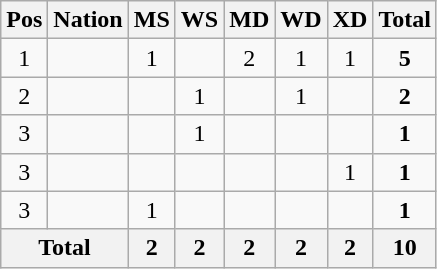<table class="wikitable" style="text-align:center">
<tr>
<th>Pos</th>
<th>Nation</th>
<th>MS</th>
<th>WS</th>
<th>MD</th>
<th>WD</th>
<th>XD</th>
<th>Total</th>
</tr>
<tr>
<td>1</td>
<td align=left></td>
<td>1</td>
<td></td>
<td>2</td>
<td>1</td>
<td>1</td>
<td><strong>5</strong></td>
</tr>
<tr>
<td>2</td>
<td align=left></td>
<td></td>
<td>1</td>
<td></td>
<td>1</td>
<td></td>
<td><strong>2</strong></td>
</tr>
<tr>
<td>3</td>
<td align=left></td>
<td></td>
<td>1</td>
<td></td>
<td></td>
<td></td>
<td><strong>1</strong></td>
</tr>
<tr>
<td>3</td>
<td align=left></td>
<td></td>
<td></td>
<td></td>
<td></td>
<td>1</td>
<td><strong>1</strong></td>
</tr>
<tr>
<td>3</td>
<td align=left></td>
<td>1</td>
<td></td>
<td></td>
<td></td>
<td></td>
<td><strong>1</strong></td>
</tr>
<tr>
<th colspan="2">Total</th>
<th>2</th>
<th>2</th>
<th>2</th>
<th>2</th>
<th>2</th>
<th>10</th>
</tr>
</table>
